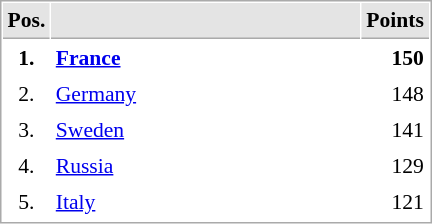<table cellspacing="1" cellpadding="3" style="border:1px solid #AAAAAA;font-size:90%">
<tr bgcolor="#E4E4E4">
<th style="border-bottom:1px solid #AAAAAA" width=10>Pos.</th>
<th style="border-bottom:1px solid #AAAAAA" width=200></th>
<th style="border-bottom:1px solid #AAAAAA" width=20>Points</th>
</tr>
<tr>
<td align="center"><strong>1.</strong></td>
<td> <strong><a href='#'>France</a></strong></td>
<td align="right"><strong>150</strong></td>
</tr>
<tr>
<td align="center">2.</td>
<td> <a href='#'>Germany</a></td>
<td align="right">148</td>
</tr>
<tr>
<td align="center">3.</td>
<td> <a href='#'>Sweden</a></td>
<td align="right">141</td>
</tr>
<tr>
<td align="center">4.</td>
<td> <a href='#'>Russia</a></td>
<td align="right">129</td>
</tr>
<tr>
<td align="center">5.</td>
<td> <a href='#'>Italy</a></td>
<td align="right">121</td>
</tr>
<tr>
</tr>
</table>
